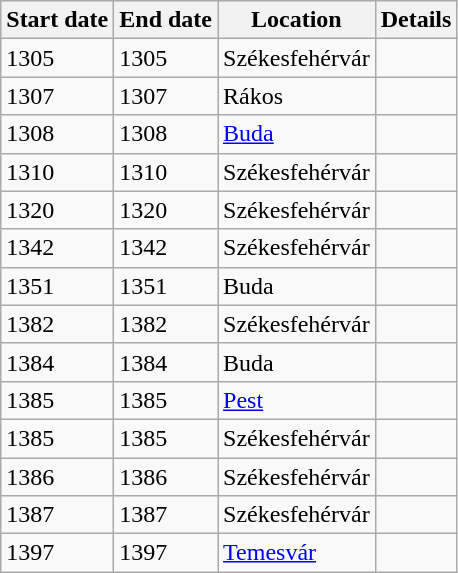<table class="wikitable">
<tr>
<th>Start date</th>
<th>End date</th>
<th>Location</th>
<th>Details</th>
</tr>
<tr>
<td>1305</td>
<td>1305</td>
<td>Székesfehérvár</td>
<td></td>
</tr>
<tr>
<td>1307</td>
<td>1307</td>
<td>Rákos</td>
<td></td>
</tr>
<tr>
<td>1308</td>
<td>1308</td>
<td><a href='#'>Buda</a></td>
<td></td>
</tr>
<tr>
<td>1310</td>
<td>1310</td>
<td>Székesfehérvár</td>
<td></td>
</tr>
<tr>
<td>1320</td>
<td>1320</td>
<td>Székesfehérvár</td>
<td></td>
</tr>
<tr>
<td>1342</td>
<td>1342</td>
<td>Székesfehérvár</td>
<td></td>
</tr>
<tr>
<td>1351</td>
<td>1351</td>
<td>Buda</td>
<td></td>
</tr>
<tr>
<td>1382</td>
<td>1382</td>
<td>Székesfehérvár</td>
<td></td>
</tr>
<tr>
<td>1384</td>
<td>1384</td>
<td>Buda</td>
<td></td>
</tr>
<tr>
<td>1385</td>
<td>1385</td>
<td><a href='#'>Pest</a></td>
<td></td>
</tr>
<tr>
<td>1385</td>
<td>1385</td>
<td>Székesfehérvár</td>
<td></td>
</tr>
<tr>
<td>1386</td>
<td>1386</td>
<td>Székesfehérvár</td>
<td></td>
</tr>
<tr>
<td>1387</td>
<td>1387</td>
<td>Székesfehérvár</td>
<td></td>
</tr>
<tr>
<td>1397</td>
<td>1397</td>
<td><a href='#'>Temesvár</a></td>
<td></td>
</tr>
</table>
